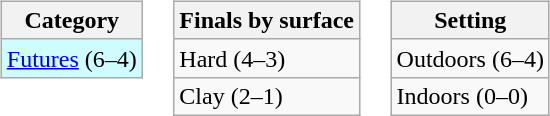<table>
<tr valign=top>
<td><br><table class="wikitable">
<tr>
<th>Category</th>
</tr>
<tr style="background:#cffcff">
<td><a href='#'>Futures</a> (6–4)</td>
</tr>
</table>
</td>
<td><br><table class=wikitable>
<tr>
<th>Finals by surface</th>
</tr>
<tr>
<td>Hard (4–3)</td>
</tr>
<tr>
<td>Clay (2–1)</td>
</tr>
</table>
</td>
<td><br><table class=wikitable>
<tr>
<th>Setting</th>
</tr>
<tr>
<td>Outdoors (6–4)</td>
</tr>
<tr>
<td>Indoors (0–0)</td>
</tr>
</table>
</td>
</tr>
</table>
